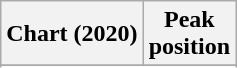<table class="wikitable plainrowheaders">
<tr>
<th>Chart (2020)</th>
<th>Peak<br>position</th>
</tr>
<tr>
</tr>
<tr>
</tr>
<tr>
</tr>
<tr>
</tr>
<tr>
</tr>
<tr>
</tr>
</table>
